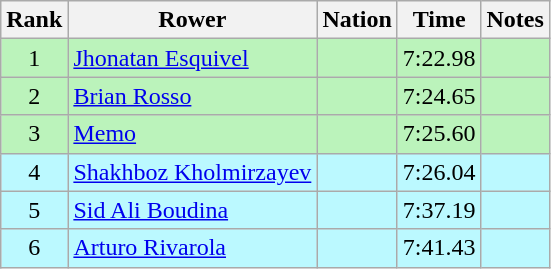<table class="wikitable sortable" style="text-align:center">
<tr>
<th>Rank</th>
<th>Rower</th>
<th>Nation</th>
<th>Time</th>
<th>Notes</th>
</tr>
<tr bgcolor=bbf3bb>
<td>1</td>
<td align=left><a href='#'>Jhonatan Esquivel</a></td>
<td align=left></td>
<td>7:22.98</td>
<td></td>
</tr>
<tr bgcolor=bbf3bb>
<td>2</td>
<td align=left><a href='#'>Brian Rosso</a></td>
<td align=left></td>
<td>7:24.65</td>
<td></td>
</tr>
<tr bgcolor=bbf3bb>
<td>3</td>
<td align=left><a href='#'>Memo</a></td>
<td align=left></td>
<td>7:25.60</td>
<td></td>
</tr>
<tr bgcolor=bbf9ff>
<td>4</td>
<td align=left><a href='#'>Shakhboz Kholmirzayev</a></td>
<td align=left></td>
<td>7:26.04</td>
<td></td>
</tr>
<tr bgcolor=bbf9ff>
<td>5</td>
<td align=left><a href='#'>Sid Ali Boudina</a></td>
<td align=left></td>
<td>7:37.19</td>
<td></td>
</tr>
<tr bgcolor=bbf9ff>
<td>6</td>
<td align=left><a href='#'>Arturo Rivarola</a></td>
<td align=left></td>
<td>7:41.43</td>
<td></td>
</tr>
</table>
